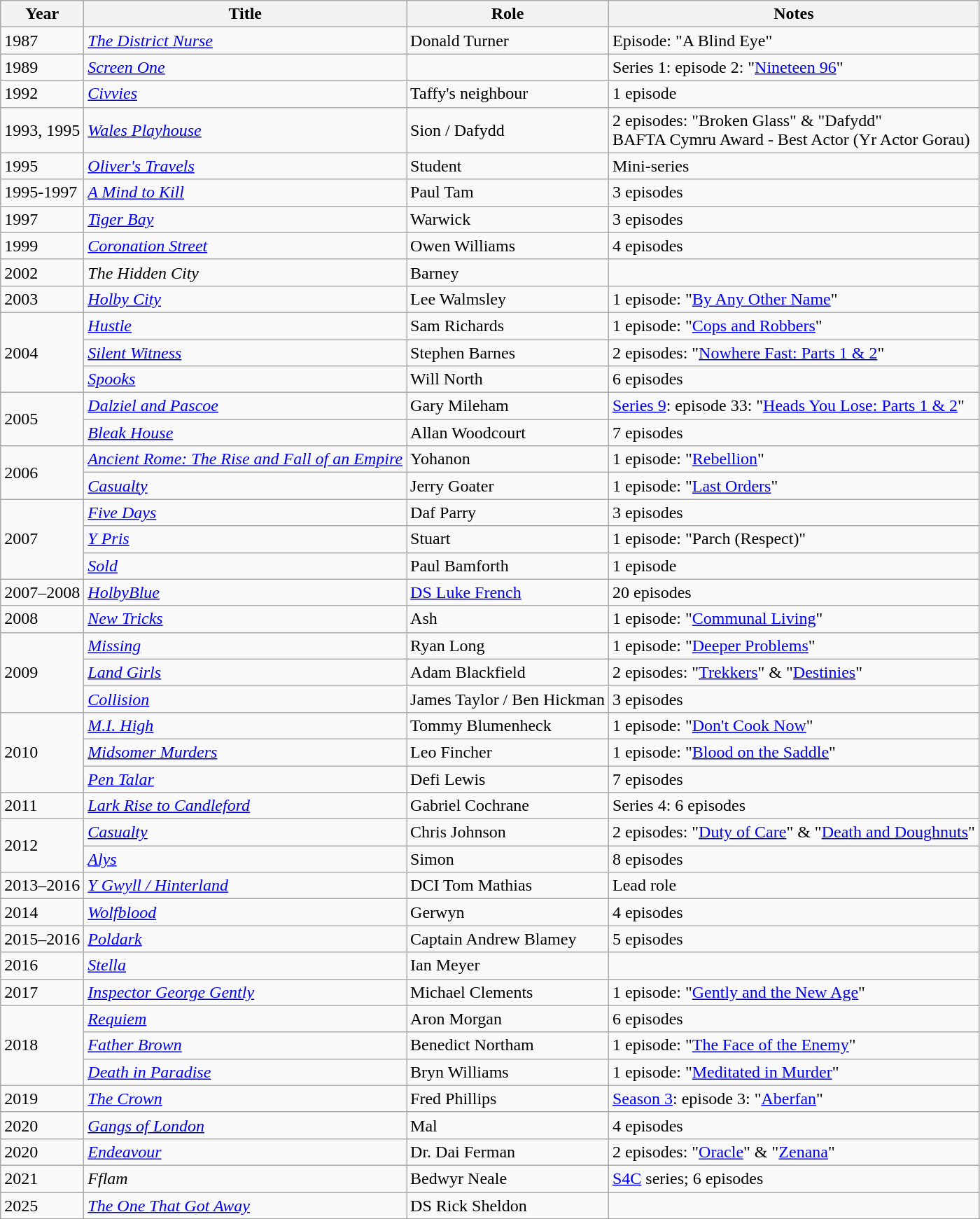<table class="wikitable">
<tr>
<th>Year</th>
<th>Title</th>
<th>Role</th>
<th>Notes</th>
</tr>
<tr>
<td>1987</td>
<td><em><a href='#'>The District Nurse</a></em></td>
<td>Donald Turner</td>
<td>Episode: "A Blind Eye"</td>
</tr>
<tr>
<td>1989</td>
<td><em><a href='#'>Screen One</a></em></td>
<td></td>
<td>Series 1: episode 2: "<a href='#'>Nineteen 96</a>"</td>
</tr>
<tr>
<td>1992</td>
<td><em><a href='#'>Civvies</a></em></td>
<td>Taffy's neighbour</td>
<td>1 episode</td>
</tr>
<tr>
<td>1993, 1995</td>
<td><em><a href='#'>Wales Playhouse</a></em></td>
<td>Sion / Dafydd</td>
<td>2 episodes: "Broken Glass" & "Dafydd"<br>BAFTA Cymru Award - Best Actor (Yr Actor Gorau)</td>
</tr>
<tr>
<td>1995</td>
<td><em><a href='#'>Oliver's Travels</a></em></td>
<td>Student</td>
<td>Mini-series</td>
</tr>
<tr>
<td>1995-1997</td>
<td><em><a href='#'>A Mind to Kill</a></em></td>
<td>Paul Tam</td>
<td>3 episodes</td>
</tr>
<tr>
<td>1997</td>
<td><em><a href='#'>Tiger Bay</a></em></td>
<td>Warwick</td>
<td>3 episodes</td>
</tr>
<tr>
<td>1999</td>
<td><em><a href='#'>Coronation Street</a></em></td>
<td>Owen Williams</td>
<td>4 episodes</td>
</tr>
<tr>
<td>2002</td>
<td><em>The Hidden City</em></td>
<td>Barney</td>
<td></td>
</tr>
<tr>
<td>2003</td>
<td><em><a href='#'>Holby City</a></em></td>
<td>Lee Walmsley</td>
<td>1 episode: "<a href='#'>By Any Other Name</a>"</td>
</tr>
<tr>
<td rowspan="3">2004</td>
<td><em><a href='#'>Hustle</a></em></td>
<td>Sam Richards</td>
<td>1 episode: "<a href='#'>Cops and Robbers</a>"</td>
</tr>
<tr>
<td><em><a href='#'>Silent Witness</a></em></td>
<td>Stephen Barnes</td>
<td>2 episodes: "<a href='#'>Nowhere Fast: Parts 1 & 2</a>"</td>
</tr>
<tr>
<td><em><a href='#'>Spooks</a></em></td>
<td>Will North</td>
<td>6 episodes</td>
</tr>
<tr>
<td rowspan="2">2005</td>
<td><em><a href='#'>Dalziel and Pascoe</a></em></td>
<td>Gary Mileham</td>
<td><a href='#'>Series 9</a>: episode 33: "<a href='#'>Heads You Lose: Parts 1 & 2</a>"</td>
</tr>
<tr>
<td><em><a href='#'>Bleak House</a></em></td>
<td>Allan Woodcourt</td>
<td>7 episodes</td>
</tr>
<tr>
<td rowspan="2">2006</td>
<td><em><a href='#'>Ancient Rome: The Rise and Fall of an Empire</a></em></td>
<td>Yohanon</td>
<td>1 episode: "<a href='#'>Rebellion</a>"</td>
</tr>
<tr>
<td><em><a href='#'>Casualty</a></em></td>
<td>Jerry Goater</td>
<td>1 episode: "<a href='#'>Last Orders</a>"</td>
</tr>
<tr>
<td rowspan="3">2007</td>
<td><em><a href='#'>Five Days</a></em></td>
<td>Daf Parry</td>
<td>3 episodes</td>
</tr>
<tr>
<td><em><a href='#'>Y Pris</a></em></td>
<td>Stuart</td>
<td>1 episode: "Parch (Respect)"</td>
</tr>
<tr>
<td><em><a href='#'>Sold</a></em></td>
<td>Paul Bamforth</td>
<td>1 episode</td>
</tr>
<tr>
<td>2007–2008</td>
<td><em><a href='#'>HolbyBlue</a></em></td>
<td><a href='#'>DS Luke French</a></td>
<td>20 episodes</td>
</tr>
<tr>
<td>2008</td>
<td><em><a href='#'>New Tricks</a></em></td>
<td>Ash</td>
<td>1 episode: "<a href='#'>Communal Living</a>"</td>
</tr>
<tr>
<td rowspan="3">2009</td>
<td><em><a href='#'>Missing</a></em></td>
<td>Ryan Long</td>
<td>1 episode: "<a href='#'>Deeper Problems</a>"</td>
</tr>
<tr>
<td><em><a href='#'>Land Girls</a></em></td>
<td>Adam Blackfield</td>
<td>2 episodes: "<a href='#'>Trekkers</a>" & "<a href='#'>Destinies</a>"</td>
</tr>
<tr>
<td><em><a href='#'>Collision</a></em></td>
<td>James Taylor / Ben Hickman</td>
<td>3 episodes</td>
</tr>
<tr>
<td rowspan="3">2010</td>
<td><em><a href='#'>M.I. High</a></em></td>
<td>Tommy Blumenheck</td>
<td>1 episode: "<a href='#'>Don't Cook Now</a>"</td>
</tr>
<tr>
<td><em><a href='#'>Midsomer Murders</a></em></td>
<td>Leo Fincher</td>
<td>1 episode: "<a href='#'>Blood on the Saddle</a>"</td>
</tr>
<tr>
<td><em><a href='#'>Pen Talar</a></em></td>
<td>Defi Lewis</td>
<td>7 episodes</td>
</tr>
<tr>
<td>2011</td>
<td><em><a href='#'>Lark Rise to Candleford</a></em></td>
<td>Gabriel Cochrane</td>
<td>Series 4: 6 episodes</td>
</tr>
<tr>
<td rowspan="2">2012</td>
<td><em><a href='#'>Casualty</a></em></td>
<td>Chris Johnson</td>
<td>2 episodes: "<a href='#'>Duty of Care</a>" & "<a href='#'>Death and Doughnuts</a>"</td>
</tr>
<tr>
<td><em><a href='#'>Alys</a></em></td>
<td>Simon</td>
<td>8 episodes</td>
</tr>
<tr>
<td>2013–2016</td>
<td><em><a href='#'>Y Gwyll / Hinterland</a></em></td>
<td>DCI Tom Mathias</td>
<td>Lead role</td>
</tr>
<tr>
<td>2014</td>
<td><em><a href='#'>Wolfblood</a></em></td>
<td>Gerwyn</td>
<td>4 episodes</td>
</tr>
<tr>
<td>2015–2016</td>
<td><em><a href='#'>Poldark</a></em></td>
<td>Captain Andrew Blamey</td>
<td>5 episodes</td>
</tr>
<tr>
<td>2016</td>
<td><em><a href='#'>Stella</a></em></td>
<td>Ian Meyer</td>
<td></td>
</tr>
<tr>
<td>2017</td>
<td><em><a href='#'>Inspector George Gently</a></em></td>
<td>Michael Clements</td>
<td>1 episode: "<a href='#'>Gently and the New Age</a>"</td>
</tr>
<tr>
<td rowspan="3">2018</td>
<td><em><a href='#'>Requiem</a></em></td>
<td>Aron Morgan</td>
<td>6 episodes</td>
</tr>
<tr>
<td><em><a href='#'>Father Brown</a></em></td>
<td>Benedict Northam</td>
<td>1 episode: "<a href='#'>The Face of the Enemy</a>"</td>
</tr>
<tr>
<td><em><a href='#'>Death in Paradise</a></em></td>
<td>Bryn Williams</td>
<td>1 episode: "<a href='#'>Meditated in Murder</a>"</td>
</tr>
<tr>
<td>2019</td>
<td><em><a href='#'>The Crown</a></em></td>
<td>Fred Phillips</td>
<td><a href='#'>Season 3</a>: episode 3: "<a href='#'>Aberfan</a>"</td>
</tr>
<tr>
<td>2020</td>
<td><em><a href='#'>Gangs of London</a></em></td>
<td>Mal</td>
<td>4 episodes</td>
</tr>
<tr>
<td>2020</td>
<td><em><a href='#'>Endeavour</a></em></td>
<td>Dr. Dai Ferman</td>
<td>2 episodes: "<a href='#'>Oracle</a>" & "<a href='#'>Zenana</a>"</td>
</tr>
<tr>
<td>2021</td>
<td><em>Fflam</em></td>
<td>Bedwyr Neale</td>
<td><a href='#'>S4C</a> series; 6 episodes</td>
</tr>
<tr>
<td>2025</td>
<td><em><a href='#'> The One That Got Away</a></em></td>
<td>DS Rick Sheldon</td>
<td></td>
</tr>
<tr>
</tr>
</table>
